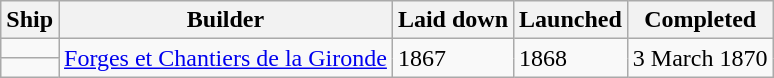<table class="wikitable" border="1">
<tr>
<th>Ship</th>
<th>Builder</th>
<th>Laid down</th>
<th>Launched</th>
<th>Completed</th>
</tr>
<tr>
<td></td>
<td rowspan=2><a href='#'>Forges et Chantiers de la Gironde</a></td>
<td rowspan=2>1867</td>
<td rowspan=2>1868</td>
<td rowspan=2>3 March 1870</td>
</tr>
<tr>
<td></td>
</tr>
</table>
